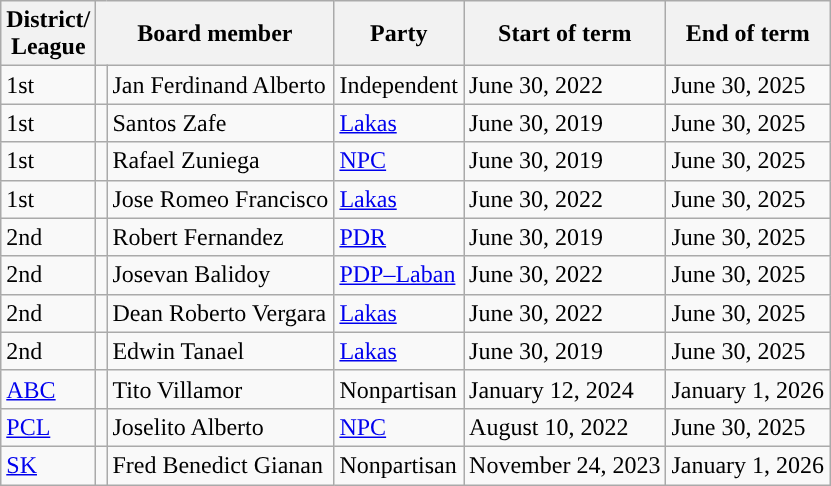<table class="wikitable">
<tr>
<th>District/<br>League</th>
<th colspan="2">Board member</th>
<th>Party</th>
<th>Start of term</th>
<th>End of term</th>
</tr>
<tr>
<td>1st</td>
<td></td>
<td>Jan Ferdinand Alberto</td>
<td>Independent</td>
<td>June 30, 2022</td>
<td>June 30, 2025</td>
</tr>
<tr>
<td>1st</td>
<td></td>
<td>Santos Zafe</td>
<td><a href='#'>Lakas</a></td>
<td>June 30, 2019</td>
<td>June 30, 2025</td>
</tr>
<tr>
<td>1st</td>
<td></td>
<td>Rafael Zuniega</td>
<td><a href='#'>NPC</a></td>
<td>June 30, 2019</td>
<td>June 30, 2025</td>
</tr>
<tr>
<td>1st</td>
<td></td>
<td>Jose Romeo Francisco</td>
<td><a href='#'>Lakas</a></td>
<td>June 30, 2022</td>
<td>June 30, 2025</td>
</tr>
<tr>
<td>2nd</td>
<td></td>
<td>Robert Fernandez</td>
<td><a href='#'>PDR</a></td>
<td>June 30, 2019</td>
<td>June 30, 2025</td>
</tr>
<tr>
<td>2nd</td>
<td></td>
<td>Josevan Balidoy</td>
<td><a href='#'>PDP–Laban</a></td>
<td>June 30, 2022</td>
<td>June 30, 2025</td>
</tr>
<tr>
<td>2nd</td>
<td></td>
<td>Dean Roberto Vergara</td>
<td><a href='#'>Lakas</a></td>
<td>June 30, 2022</td>
<td>June 30, 2025</td>
</tr>
<tr>
<td>2nd</td>
<td></td>
<td>Edwin Tanael</td>
<td><a href='#'>Lakas</a></td>
<td>June 30, 2019</td>
<td>June 30, 2025</td>
</tr>
<tr>
<td><a href='#'>ABC</a></td>
<td></td>
<td>Tito Villamor</td>
<td>Nonpartisan</td>
<td>January 12, 2024</td>
<td>January 1, 2026</td>
</tr>
<tr>
<td><a href='#'>PCL</a></td>
<td></td>
<td>Joselito Alberto</td>
<td><a href='#'>NPC</a></td>
<td>August 10, 2022</td>
<td>June 30, 2025</td>
</tr>
<tr>
<td><a href='#'>SK</a></td>
<td></td>
<td>Fred Benedict Gianan</td>
<td>Nonpartisan</td>
<td>November 24, 2023</td>
<td>January 1, 2026</td>
</tr>
</table>
